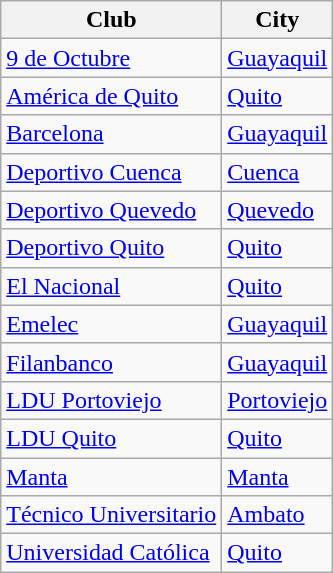<table class="wikitable sortable">
<tr>
<th>Club</th>
<th>City</th>
</tr>
<tr>
<td><a href='#'>9 de Octubre</a></td>
<td><a href='#'>Guayaquil</a></td>
</tr>
<tr>
<td><a href='#'>América de Quito</a></td>
<td><a href='#'>Quito</a></td>
</tr>
<tr>
<td><a href='#'>Barcelona</a></td>
<td><a href='#'>Guayaquil</a></td>
</tr>
<tr>
<td><a href='#'>Deportivo Cuenca</a></td>
<td><a href='#'>Cuenca</a></td>
</tr>
<tr>
<td><a href='#'>Deportivo Quevedo</a></td>
<td><a href='#'>Quevedo</a></td>
</tr>
<tr>
<td><a href='#'>Deportivo Quito</a></td>
<td><a href='#'>Quito</a></td>
</tr>
<tr>
<td><a href='#'>El Nacional</a></td>
<td><a href='#'>Quito</a></td>
</tr>
<tr>
<td><a href='#'>Emelec</a></td>
<td><a href='#'>Guayaquil</a></td>
</tr>
<tr>
<td><a href='#'>Filanbanco</a></td>
<td><a href='#'>Guayaquil</a></td>
</tr>
<tr>
<td><a href='#'>LDU Portoviejo</a></td>
<td><a href='#'>Portoviejo</a></td>
</tr>
<tr>
<td><a href='#'>LDU Quito</a></td>
<td><a href='#'>Quito</a></td>
</tr>
<tr>
<td><a href='#'>Manta</a></td>
<td><a href='#'>Manta</a></td>
</tr>
<tr>
<td><a href='#'>Técnico Universitario</a></td>
<td><a href='#'>Ambato</a></td>
</tr>
<tr>
<td><a href='#'>Universidad Católica</a></td>
<td><a href='#'>Quito</a></td>
</tr>
</table>
